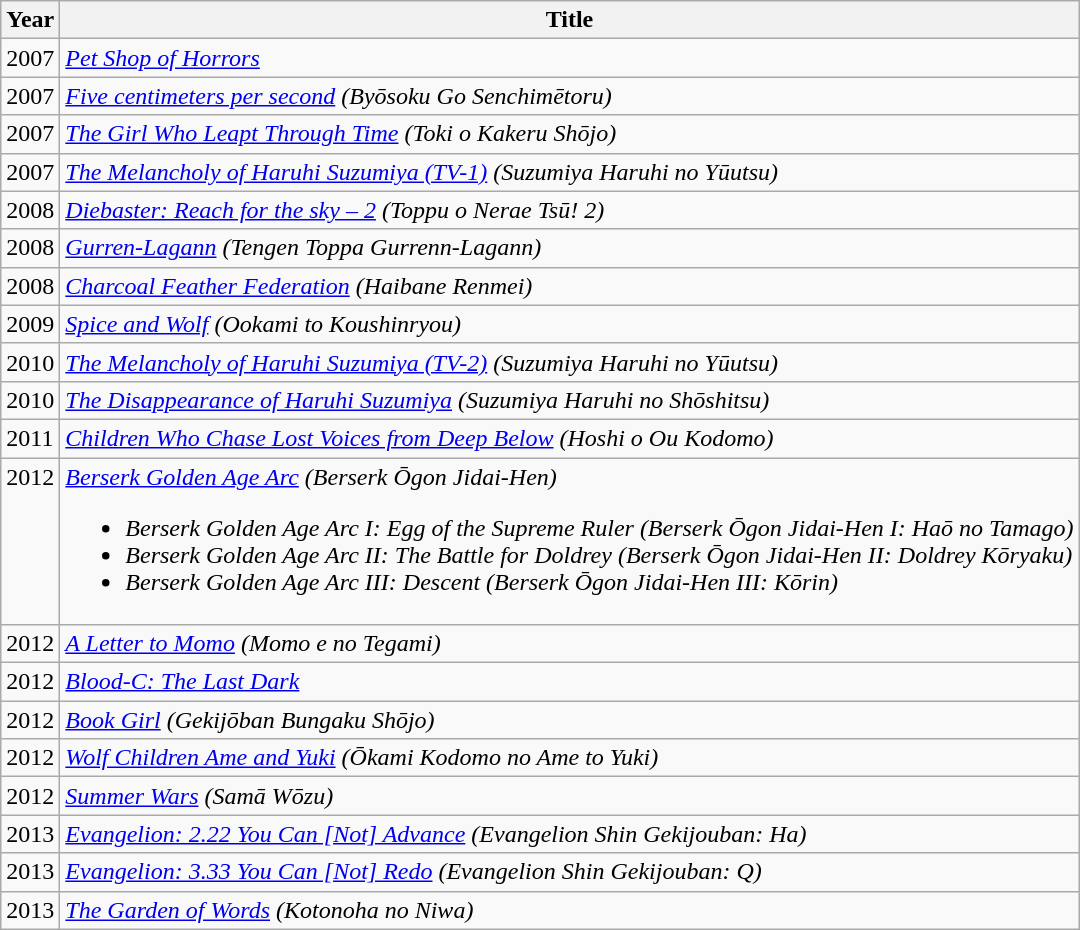<table class="wikitable">
<tr>
<th>Year</th>
<th>Title</th>
</tr>
<tr valign="top">
<td>2007</td>
<td><em><a href='#'>Pet Shop of Horrors</a></em></td>
</tr>
<tr valign="top">
<td>2007</td>
<td><em><a href='#'>Five centimeters per second</a> (Byōsoku Go Senchimētoru)</em></td>
</tr>
<tr valign="top">
<td>2007</td>
<td><em><a href='#'>The Girl Who Leapt Through Time</a> (Toki o Kakeru Shōjo)</em></td>
</tr>
<tr valign="top">
<td>2007</td>
<td><em><a href='#'>The Melancholy of Haruhi Suzumiya (TV-1)</a> (Suzumiya Haruhi no Yūutsu)</em></td>
</tr>
<tr valign="top">
<td>2008</td>
<td><em><a href='#'>Diebaster: Reach for the sky – 2</a> (Toppu o Nerae Tsū! 2)</em></td>
</tr>
<tr valign="top">
<td>2008</td>
<td><em><a href='#'>Gurren-Lagann</a> (Tengen Toppa Gurrenn-Lagann)</em></td>
</tr>
<tr valign="top">
<td>2008</td>
<td><em><a href='#'>Charcoal Feather Federation</a> (Haibane Renmei)</em></td>
</tr>
<tr valign="top">
<td>2009</td>
<td><em><a href='#'>Spice and Wolf</a> (Ookami to Koushinryou)</em></td>
</tr>
<tr valign="top">
<td>2010</td>
<td><em><a href='#'>The Melancholy of Haruhi Suzumiya (TV-2)</a> (Suzumiya Haruhi no Yūutsu)</em></td>
</tr>
<tr valign="top">
<td>2010</td>
<td><em><a href='#'>The Disappearance of Haruhi Suzumiya</a> (Suzumiya Haruhi no Shōshitsu)</em></td>
</tr>
<tr valign="top">
<td>2011</td>
<td><em><a href='#'>Children Who Chase Lost Voices from Deep Below</a> (Hoshi o Ou Kodomo)</em></td>
</tr>
<tr valign="top">
<td>2012</td>
<td><em><a href='#'>Berserk Golden Age Arc</a> (Berserk Ōgon Jidai-Hen)</em><br><ul><li><em>Berserk Golden Age Arc I: Egg of the Supreme Ruler (Berserk Ōgon Jidai-Hen I: Haō no Tamago)</em></li><li><em>Berserk Golden Age Arc II: The Battle for Doldrey (Berserk Ōgon Jidai-Hen II: Doldrey Kōryaku)</em></li><li><em>Berserk Golden Age Arc III: Descent (Berserk Ōgon Jidai-Hen III: Kōrin)</em></li></ul></td>
</tr>
<tr valign="top">
<td>2012</td>
<td><em><a href='#'>A Letter to Momo</a> (Momo e no Tegami)</em></td>
</tr>
<tr valign="top">
<td>2012</td>
<td><em><a href='#'>Blood-C: The Last Dark</a></em></td>
</tr>
<tr valign="top">
<td>2012</td>
<td><em><a href='#'>Book Girl</a> (Gekijōban Bungaku Shōjo)</em></td>
</tr>
<tr valign="top">
<td>2012</td>
<td><em><a href='#'>Wolf Children Ame and Yuki</a> (Ōkami Kodomo no Ame to Yuki)</em></td>
</tr>
<tr valign="top">
<td>2012</td>
<td><em><a href='#'>Summer Wars</a> (Samā Wōzu)</em></td>
</tr>
<tr valign="top">
<td>2013</td>
<td><em><a href='#'>Evangelion: 2.22 You Can [Not] Advance</a> (Evangelion Shin Gekijouban: Ha)</em></td>
</tr>
<tr valign="top">
<td>2013</td>
<td><em><a href='#'>Evangelion: 3.33 You Can [Not] Redo</a> (Evangelion Shin Gekijouban: Q)</em></td>
</tr>
<tr valign="top">
<td>2013</td>
<td><em><a href='#'>The Garden of Words</a> (Kotonoha no Niwa)</em></td>
</tr>
</table>
